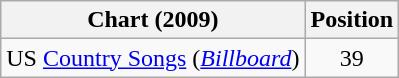<table class="wikitable sortable">
<tr>
<th scope="col">Chart (2009)</th>
<th scope="col">Position</th>
</tr>
<tr>
<td>US <a href='#'>Country Songs</a> (<em><a href='#'>Billboard</a></em>)</td>
<td align="center">39</td>
</tr>
</table>
